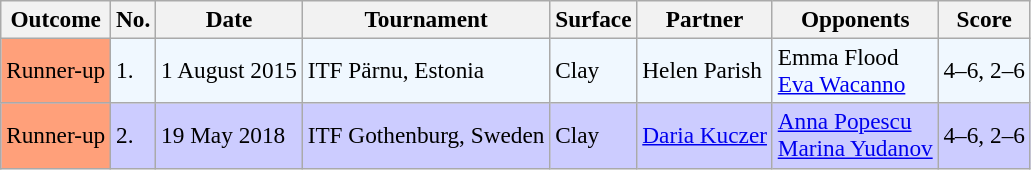<table class="sortable wikitable" style=font-size:97%>
<tr>
<th>Outcome</th>
<th>No.</th>
<th>Date</th>
<th>Tournament</th>
<th>Surface</th>
<th>Partner</th>
<th>Opponents</th>
<th class="unsortable">Score</th>
</tr>
<tr style="background:#f0f8ff;">
<td style="background:#ffa07a;">Runner-up</td>
<td>1.</td>
<td>1 August 2015</td>
<td>ITF Pärnu, Estonia</td>
<td>Clay</td>
<td> Helen Parish</td>
<td> Emma Flood <br>  <a href='#'>Eva Wacanno</a></td>
<td>4–6, 2–6</td>
</tr>
<tr style="background:#ccccff;">
<td style="background:#ffa07a;">Runner-up</td>
<td>2.</td>
<td>19 May 2018</td>
<td>ITF Gothenburg, Sweden</td>
<td>Clay</td>
<td> <a href='#'>Daria Kuczer</a></td>
<td> <a href='#'>Anna Popescu</a> <br>  <a href='#'>Marina Yudanov</a></td>
<td>4–6, 2–6</td>
</tr>
</table>
